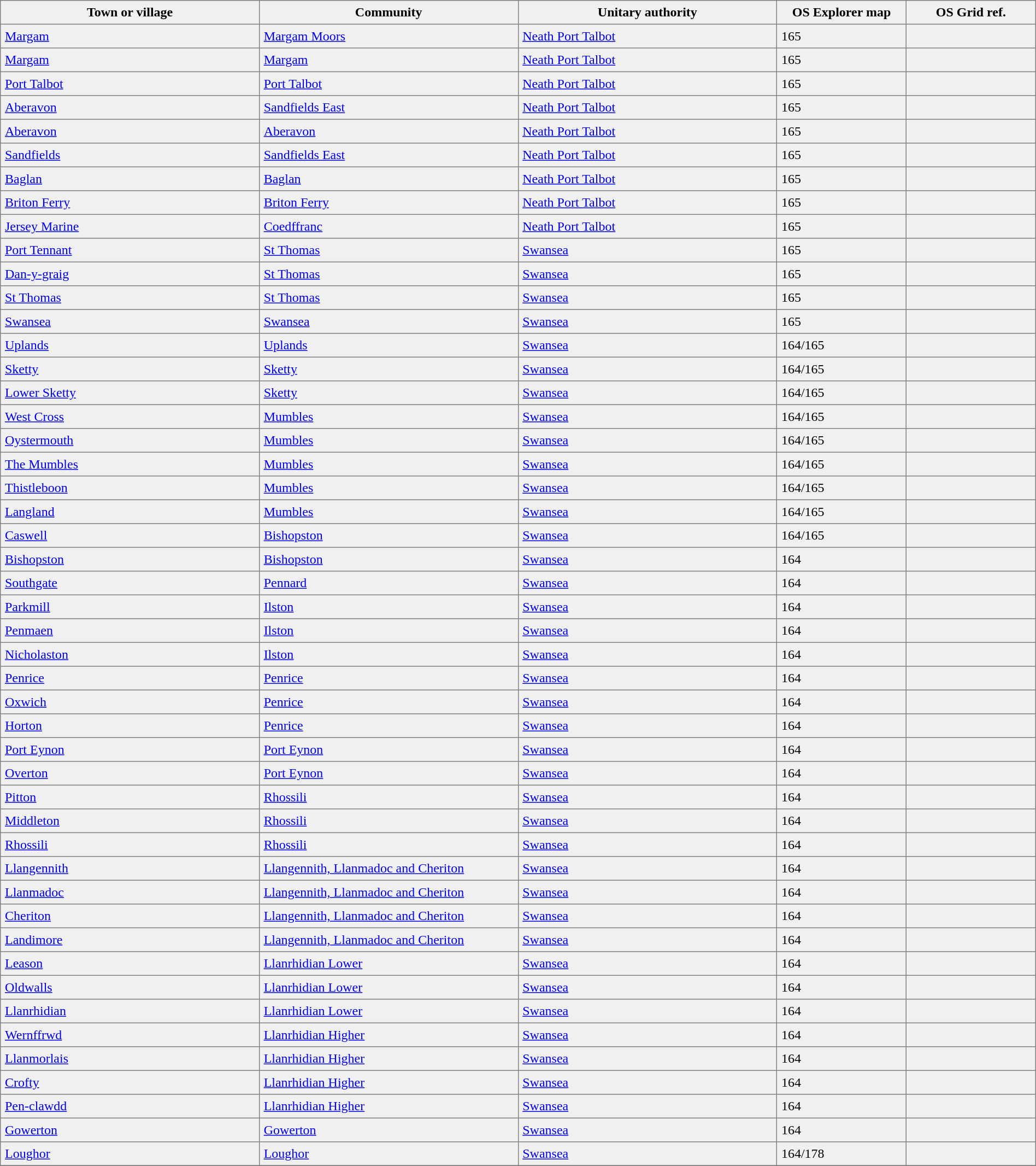<table border=1 cellspacing=0 cellpadding=5 style="border-collapse: collapse; background:#f0f0f0;">
<tr>
<th width=20%>Town or village</th>
<th width=20%>Community</th>
<th width=20%>Unitary authority</th>
<th width=10%>OS Explorer map</th>
<th width=10%>OS Grid ref.</th>
</tr>
<tr>
<td><a href='#'>Margam</a></td>
<td><a href='#'>Margam Moors</a></td>
<td><a href='#'>Neath Port Talbot</a></td>
<td>165</td>
<td></td>
</tr>
<tr>
<td><a href='#'>Margam</a></td>
<td><a href='#'>Margam</a></td>
<td><a href='#'>Neath Port Talbot</a></td>
<td>165</td>
<td></td>
</tr>
<tr>
<td><a href='#'>Port Talbot</a></td>
<td><a href='#'>Port Talbot</a></td>
<td><a href='#'>Neath Port Talbot</a></td>
<td>165</td>
<td></td>
</tr>
<tr>
<td><a href='#'>Aberavon</a></td>
<td><a href='#'>Sandfields East</a></td>
<td><a href='#'>Neath Port Talbot</a></td>
<td>165</td>
<td></td>
</tr>
<tr>
<td><a href='#'>Aberavon</a></td>
<td><a href='#'>Aberavon</a></td>
<td><a href='#'>Neath Port Talbot</a></td>
<td>165</td>
<td></td>
</tr>
<tr>
<td><a href='#'>Sandfields</a></td>
<td><a href='#'>Sandfields East</a></td>
<td><a href='#'>Neath Port Talbot</a></td>
<td>165</td>
<td></td>
</tr>
<tr>
<td><a href='#'>Baglan</a></td>
<td><a href='#'>Baglan</a></td>
<td><a href='#'>Neath Port Talbot</a></td>
<td>165</td>
<td></td>
</tr>
<tr>
<td><a href='#'>Briton Ferry</a></td>
<td><a href='#'>Briton Ferry</a></td>
<td><a href='#'>Neath Port Talbot</a></td>
<td>165</td>
<td></td>
</tr>
<tr>
<td><a href='#'>Jersey Marine</a></td>
<td><a href='#'>Coedffranc</a></td>
<td><a href='#'>Neath Port Talbot</a></td>
<td>165</td>
<td></td>
</tr>
<tr>
<td><a href='#'>Port Tennant</a></td>
<td><a href='#'>St Thomas</a></td>
<td><a href='#'>Swansea</a></td>
<td>165</td>
<td></td>
</tr>
<tr>
<td><a href='#'>Dan-y-graig</a></td>
<td><a href='#'>St Thomas</a></td>
<td><a href='#'>Swansea</a></td>
<td>165</td>
<td></td>
</tr>
<tr>
<td><a href='#'>St Thomas</a></td>
<td><a href='#'>St Thomas</a></td>
<td><a href='#'>Swansea</a></td>
<td>165</td>
<td></td>
</tr>
<tr>
<td><a href='#'>Swansea</a></td>
<td><a href='#'>Swansea</a></td>
<td><a href='#'>Swansea</a></td>
<td>165</td>
<td></td>
</tr>
<tr>
<td><a href='#'>Uplands</a></td>
<td><a href='#'>Uplands</a></td>
<td><a href='#'>Swansea</a></td>
<td>164/165</td>
<td></td>
</tr>
<tr>
<td><a href='#'>Sketty</a></td>
<td><a href='#'>Sketty</a></td>
<td><a href='#'>Swansea</a></td>
<td>164/165</td>
<td></td>
</tr>
<tr>
<td><a href='#'>Lower Sketty</a></td>
<td><a href='#'>Sketty</a></td>
<td><a href='#'>Swansea</a></td>
<td>164/165</td>
<td></td>
</tr>
<tr>
<td><a href='#'>West Cross</a></td>
<td><a href='#'>Mumbles</a></td>
<td><a href='#'>Swansea</a></td>
<td>164/165</td>
<td></td>
</tr>
<tr>
<td><a href='#'>Oystermouth</a></td>
<td><a href='#'>Mumbles</a></td>
<td><a href='#'>Swansea</a></td>
<td>164/165</td>
<td></td>
</tr>
<tr>
<td><a href='#'>The Mumbles</a></td>
<td><a href='#'>Mumbles</a></td>
<td><a href='#'>Swansea</a></td>
<td>164/165</td>
<td></td>
</tr>
<tr>
<td><a href='#'>Thistleboon</a></td>
<td><a href='#'>Mumbles</a></td>
<td><a href='#'>Swansea</a></td>
<td>164/165</td>
<td></td>
</tr>
<tr>
<td><a href='#'>Langland</a></td>
<td><a href='#'>Mumbles</a></td>
<td><a href='#'>Swansea</a></td>
<td>164/165</td>
<td></td>
</tr>
<tr>
<td><a href='#'>Caswell</a></td>
<td><a href='#'>Bishopston</a></td>
<td><a href='#'>Swansea</a></td>
<td>164/165</td>
<td></td>
</tr>
<tr>
<td><a href='#'>Bishopston</a></td>
<td><a href='#'>Bishopston</a></td>
<td><a href='#'>Swansea</a></td>
<td>164</td>
<td></td>
</tr>
<tr>
<td><a href='#'>Southgate</a></td>
<td><a href='#'>Pennard</a></td>
<td><a href='#'>Swansea</a></td>
<td>164</td>
<td></td>
</tr>
<tr>
<td><a href='#'>Parkmill</a></td>
<td><a href='#'>Ilston</a></td>
<td><a href='#'>Swansea</a></td>
<td>164</td>
<td></td>
</tr>
<tr>
<td><a href='#'>Penmaen</a></td>
<td><a href='#'>Ilston</a></td>
<td><a href='#'>Swansea</a></td>
<td>164</td>
<td></td>
</tr>
<tr>
<td><a href='#'>Nicholaston</a></td>
<td><a href='#'>Ilston</a></td>
<td><a href='#'>Swansea</a></td>
<td>164</td>
<td></td>
</tr>
<tr>
<td><a href='#'>Penrice</a></td>
<td><a href='#'>Penrice</a></td>
<td><a href='#'>Swansea</a></td>
<td>164</td>
<td></td>
</tr>
<tr>
<td><a href='#'>Oxwich</a></td>
<td><a href='#'>Penrice</a></td>
<td><a href='#'>Swansea</a></td>
<td>164</td>
<td></td>
</tr>
<tr>
<td><a href='#'>Horton</a></td>
<td><a href='#'>Penrice</a></td>
<td><a href='#'>Swansea</a></td>
<td>164</td>
<td></td>
</tr>
<tr>
<td><a href='#'>Port Eynon</a></td>
<td><a href='#'>Port Eynon</a></td>
<td><a href='#'>Swansea</a></td>
<td>164</td>
<td></td>
</tr>
<tr>
<td><a href='#'>Overton</a></td>
<td><a href='#'>Port Eynon</a></td>
<td><a href='#'>Swansea</a></td>
<td>164</td>
<td></td>
</tr>
<tr>
<td><a href='#'>Pitton</a></td>
<td><a href='#'>Rhossili</a></td>
<td><a href='#'>Swansea</a></td>
<td>164</td>
<td></td>
</tr>
<tr>
<td><a href='#'>Middleton</a></td>
<td><a href='#'>Rhossili</a></td>
<td><a href='#'>Swansea</a></td>
<td>164</td>
<td></td>
</tr>
<tr>
<td><a href='#'>Rhossili</a></td>
<td><a href='#'>Rhossili</a></td>
<td><a href='#'>Swansea</a></td>
<td>164</td>
<td></td>
</tr>
<tr>
<td><a href='#'>Llangennith</a></td>
<td><a href='#'>Llangennith, Llanmadoc and Cheriton</a></td>
<td><a href='#'>Swansea</a></td>
<td>164</td>
<td></td>
</tr>
<tr>
<td><a href='#'>Llanmadoc</a></td>
<td><a href='#'>Llangennith, Llanmadoc and Cheriton</a></td>
<td><a href='#'>Swansea</a></td>
<td>164</td>
<td></td>
</tr>
<tr>
<td><a href='#'>Cheriton</a></td>
<td><a href='#'>Llangennith, Llanmadoc and Cheriton</a></td>
<td><a href='#'>Swansea</a></td>
<td>164</td>
<td></td>
</tr>
<tr>
<td><a href='#'>Landimore</a></td>
<td><a href='#'>Llangennith, Llanmadoc and Cheriton</a></td>
<td><a href='#'>Swansea</a></td>
<td>164</td>
<td></td>
</tr>
<tr>
<td><a href='#'>Leason</a></td>
<td><a href='#'>Llanrhidian Lower</a></td>
<td><a href='#'>Swansea</a></td>
<td>164</td>
<td></td>
</tr>
<tr>
<td><a href='#'>Oldwalls</a></td>
<td><a href='#'>Llanrhidian Lower</a></td>
<td><a href='#'>Swansea</a></td>
<td>164</td>
<td></td>
</tr>
<tr>
<td><a href='#'>Llanrhidian</a></td>
<td><a href='#'>Llanrhidian Lower</a></td>
<td><a href='#'>Swansea</a></td>
<td>164</td>
<td></td>
</tr>
<tr>
<td><a href='#'>Wernffrwd</a></td>
<td><a href='#'>Llanrhidian Higher</a></td>
<td><a href='#'>Swansea</a></td>
<td>164</td>
<td></td>
</tr>
<tr>
<td><a href='#'>Llanmorlais</a></td>
<td><a href='#'>Llanrhidian Higher</a></td>
<td><a href='#'>Swansea</a></td>
<td>164</td>
<td></td>
</tr>
<tr>
<td><a href='#'>Crofty</a></td>
<td><a href='#'>Llanrhidian Higher</a></td>
<td><a href='#'>Swansea</a></td>
<td>164</td>
<td></td>
</tr>
<tr>
<td><a href='#'>Pen-clawdd</a></td>
<td><a href='#'>Llanrhidian Higher</a></td>
<td><a href='#'>Swansea</a></td>
<td>164</td>
<td></td>
</tr>
<tr>
<td><a href='#'>Gowerton</a></td>
<td><a href='#'>Gowerton</a></td>
<td><a href='#'>Swansea</a></td>
<td>164</td>
<td></td>
</tr>
<tr>
<td><a href='#'>Loughor</a></td>
<td><a href='#'>Loughor</a></td>
<td><a href='#'>Swansea</a></td>
<td>164/178</td>
<td></td>
</tr>
<tr>
</tr>
</table>
